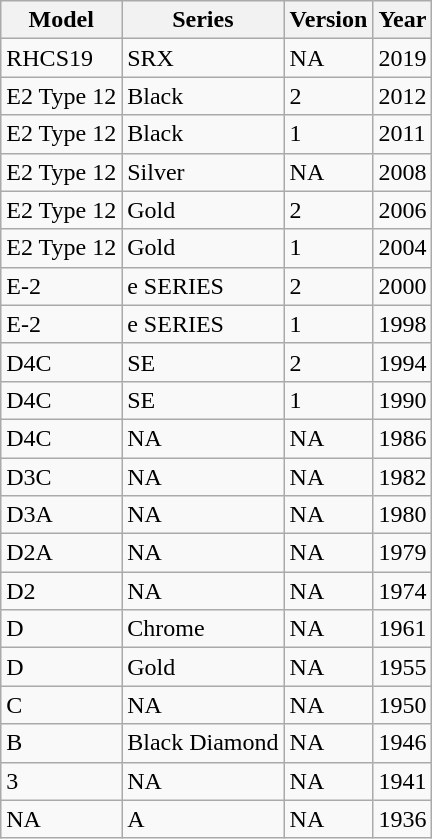<table class="wikitable">
<tr>
<th>Model</th>
<th>Series</th>
<th>Version</th>
<th>Year</th>
</tr>
<tr>
<td>RHCS19</td>
<td>SRX</td>
<td>NA</td>
<td>2019</td>
</tr>
<tr>
<td>E2 Type 12</td>
<td>Black</td>
<td>2</td>
<td>2012</td>
</tr>
<tr>
<td>E2 Type 12</td>
<td>Black</td>
<td>1</td>
<td>2011</td>
</tr>
<tr>
<td>E2 Type 12</td>
<td>Silver</td>
<td>NA</td>
<td>2008</td>
</tr>
<tr>
<td>E2 Type 12</td>
<td>Gold</td>
<td>2</td>
<td>2006</td>
</tr>
<tr>
<td>E2 Type 12</td>
<td>Gold</td>
<td>1</td>
<td>2004</td>
</tr>
<tr>
<td>E-2</td>
<td>e SERIES</td>
<td>2</td>
<td>2000</td>
</tr>
<tr>
<td>E-2</td>
<td>e SERIES</td>
<td>1</td>
<td>1998</td>
</tr>
<tr>
<td>D4C</td>
<td>SE</td>
<td>2</td>
<td>1994</td>
</tr>
<tr>
<td>D4C</td>
<td>SE</td>
<td>1</td>
<td>1990</td>
</tr>
<tr>
<td>D4C</td>
<td>NA</td>
<td>NA</td>
<td>1986</td>
</tr>
<tr>
<td>D3C</td>
<td>NA</td>
<td>NA</td>
<td>1982</td>
</tr>
<tr>
<td>D3A</td>
<td>NA</td>
<td>NA</td>
<td>1980</td>
</tr>
<tr>
<td>D2A</td>
<td>NA</td>
<td>NA</td>
<td>1979</td>
</tr>
<tr>
<td>D2</td>
<td>NA</td>
<td>NA</td>
<td>1974</td>
</tr>
<tr>
<td>D</td>
<td>Chrome</td>
<td>NA</td>
<td>1961</td>
</tr>
<tr>
<td>D</td>
<td>Gold</td>
<td>NA</td>
<td>1955</td>
</tr>
<tr>
<td>C</td>
<td>NA</td>
<td>NA</td>
<td>1950</td>
</tr>
<tr>
<td>B</td>
<td>Black Diamond</td>
<td>NA</td>
<td>1946</td>
</tr>
<tr>
<td>3</td>
<td>NA</td>
<td>NA</td>
<td>1941</td>
</tr>
<tr>
<td>NA</td>
<td>A</td>
<td>NA</td>
<td>1936</td>
</tr>
</table>
